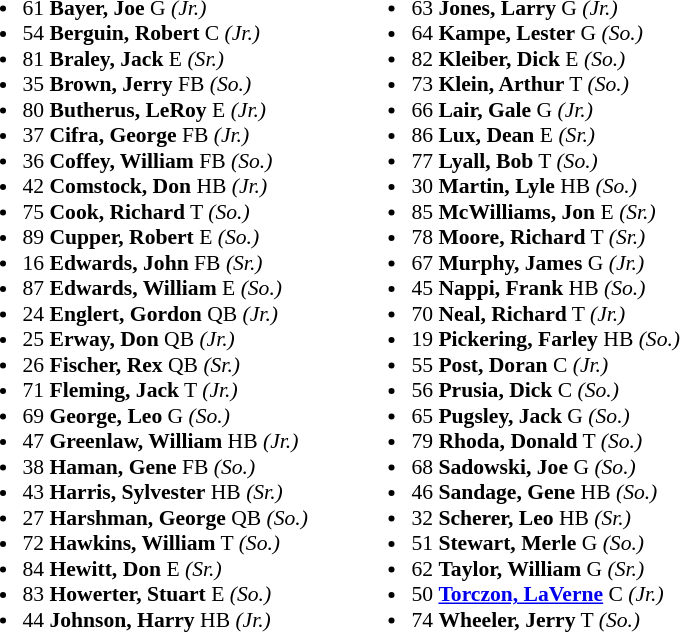<table class="toccolours" style="border-collapse:collapse; font-size:90%;">
<tr>
<td colspan="7" align="center"></td>
</tr>
<tr>
<td valign="top"><br><ul><li>61 <strong>Bayer, Joe</strong> G <em>(Jr.)</em></li><li>54 <strong>Berguin, Robert</strong> C <em>(Jr.)</em></li><li>81 <strong>Braley, Jack</strong> E <em>(Sr.)</em></li><li>35 <strong>Brown, Jerry</strong> FB <em>(So.)</em></li><li>80 <strong>Butherus, LeRoy</strong> E <em>(Jr.)</em></li><li>37 <strong>Cifra, George</strong> FB <em>(Jr.)</em></li><li>36 <strong>Coffey, William</strong> FB <em>(So.)</em></li><li>42 <strong>Comstock, Don</strong> HB <em>(Jr.)</em></li><li>75 <strong>Cook, Richard</strong> T <em>(So.)</em></li><li>89 <strong>Cupper, Robert</strong> E <em>(So.)</em></li><li>16 <strong>Edwards, John</strong> FB <em>(Sr.)</em></li><li>87 <strong>Edwards, William</strong> E <em>(So.)</em></li><li>24 <strong>Englert, Gordon</strong> QB <em>(Jr.)</em></li><li>25 <strong>Erway, Don</strong> QB <em>(Jr.)</em></li><li>26 <strong>Fischer, Rex</strong> QB <em>(Sr.)</em></li><li>71 <strong>Fleming, Jack</strong> T <em>(Jr.)</em></li><li>69 <strong>George, Leo</strong> G <em>(So.)</em></li><li>47 <strong>Greenlaw, William</strong> HB <em>(Jr.)</em></li><li>38 <strong>Haman, Gene</strong> FB <em>(So.)</em></li><li>43 <strong>Harris, Sylvester</strong> HB <em>(Sr.)</em></li><li>27 <strong>Harshman, George</strong> QB <em>(So.)</em></li><li>72 <strong>Hawkins, William</strong> T <em>(So.)</em></li><li>84 <strong>Hewitt, Don</strong> E <em>(Sr.)</em></li><li>83 <strong>Howerter, Stuart</strong> E <em>(So.)</em></li><li>44 <strong>Johnson, Harry</strong> HB <em>(Jr.)</em></li></ul></td>
<td width="25"> </td>
<td valign="top"><br><ul><li>63 <strong>Jones, Larry</strong> G <em>(Jr.)</em></li><li>64 <strong>Kampe, Lester</strong> G <em>(So.)</em></li><li>82 <strong>Kleiber, Dick</strong> E <em>(So.)</em></li><li>73 <strong>Klein, Arthur</strong> T <em>(So.)</em></li><li>66 <strong>Lair, Gale</strong> G <em>(Jr.)</em></li><li>86 <strong>Lux, Dean</strong> E <em>(Sr.)</em></li><li>77 <strong>Lyall, Bob</strong> T <em>(So.)</em></li><li>30 <strong>Martin, Lyle</strong> HB <em>(So.)</em></li><li>85 <strong>McWilliams, Jon</strong> E <em>(Sr.)</em></li><li>78 <strong>Moore, Richard</strong> T <em>(Sr.)</em></li><li>67 <strong>Murphy, James</strong> G <em>(Jr.)</em></li><li>45 <strong>Nappi, Frank</strong> HB <em>(So.)</em></li><li>70 <strong>Neal, Richard</strong> T <em>(Jr.)</em></li><li>19 <strong>Pickering, Farley</strong> HB <em>(So.)</em></li><li>55 <strong>Post, Doran</strong> C <em>(Jr.)</em></li><li>56 <strong>Prusia, Dick</strong> C <em>(So.)</em></li><li>65 <strong>Pugsley, Jack</strong> G <em>(So.)</em></li><li>79 <strong>Rhoda, Donald</strong> T <em>(So.)</em></li><li>68 <strong>Sadowski, Joe</strong> G <em>(So.)</em></li><li>46 <strong>Sandage, Gene</strong> HB <em>(So.)</em></li><li>32 <strong>Scherer, Leo</strong> HB <em>(Sr.)</em></li><li>51 <strong>Stewart, Merle</strong> G <em>(So.)</em></li><li>62 <strong>Taylor, William</strong> G <em>(Sr.)</em></li><li>50 <strong><a href='#'>Torczon, LaVerne</a></strong> C <em>(Jr.)</em></li><li>74 <strong>Wheeler, Jerry</strong> T <em>(So.)</em></li></ul></td>
</tr>
</table>
